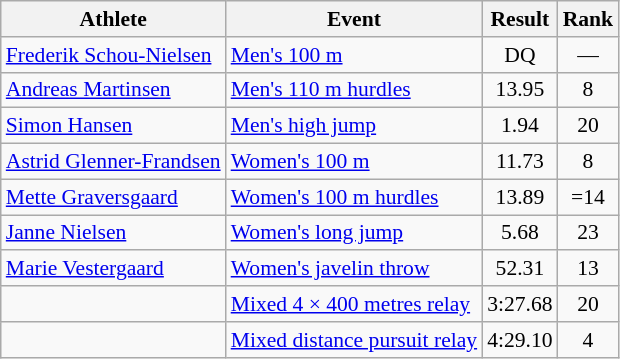<table class="wikitable" style="font-size:90%; text-align:center;">
<tr>
<th>Athlete</th>
<th>Event</th>
<th>Result</th>
<th>Rank</th>
</tr>
<tr>
<td style="text-align:left;"><a href='#'>Frederik Schou-Nielsen</a></td>
<td style="text-align:left;"><a href='#'>Men's 100 m</a></td>
<td>DQ</td>
<td>—</td>
</tr>
<tr>
<td style="text-align:left;"><a href='#'>Andreas Martinsen</a></td>
<td style="text-align:left;"><a href='#'>Men's 110 m hurdles</a></td>
<td>13.95</td>
<td>8</td>
</tr>
<tr>
<td style="text-align:left;"><a href='#'>Simon Hansen</a></td>
<td style="text-align:left;"><a href='#'>Men's high jump</a></td>
<td>1.94</td>
<td>20</td>
</tr>
<tr>
<td style="text-align:left;"><a href='#'>Astrid Glenner-Frandsen</a></td>
<td style="text-align:left;"><a href='#'>Women's 100 m</a></td>
<td>11.73</td>
<td>8</td>
</tr>
<tr>
<td style="text-align:left;"><a href='#'>Mette Graversgaard</a></td>
<td style="text-align:left;"><a href='#'>Women's 100 m hurdles</a></td>
<td>13.89</td>
<td>=14</td>
</tr>
<tr>
<td style="text-align:left;"><a href='#'>Janne Nielsen</a></td>
<td style="text-align:left;"><a href='#'>Women's long jump</a></td>
<td>5.68</td>
<td>23</td>
</tr>
<tr>
<td style="text-align:left;"><a href='#'>Marie Vestergaard</a></td>
<td style="text-align:left;"><a href='#'>Women's javelin throw</a></td>
<td>52.31</td>
<td>13</td>
</tr>
<tr>
<td style="text-align:left;"></td>
<td style="text-align:left;"><a href='#'>Mixed 4 × 400 metres relay</a></td>
<td>3:27.68</td>
<td>20</td>
</tr>
<tr>
<td style="text-align:left;"></td>
<td style="text-align:left;"><a href='#'>Mixed distance pursuit relay</a></td>
<td>4:29.10</td>
<td>4</td>
</tr>
</table>
